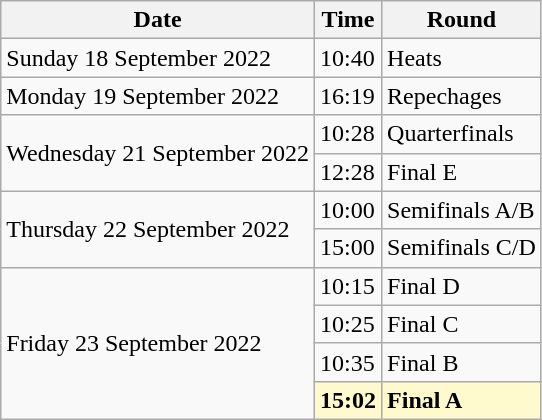<table class="wikitable">
<tr>
<th>Date</th>
<th>Time</th>
<th>Round</th>
</tr>
<tr>
<td>Sunday 18 September 2022</td>
<td>10:40</td>
<td>Heats</td>
</tr>
<tr>
<td>Monday 19 September 2022</td>
<td>16:19</td>
<td>Repechages</td>
</tr>
<tr>
<td rowspan=2>Wednesday 21 September 2022</td>
<td>10:28</td>
<td>Quarterfinals</td>
</tr>
<tr>
<td>12:28</td>
<td>Final E</td>
</tr>
<tr>
<td rowspan=2>Thursday 22 September 2022</td>
<td>10:00</td>
<td>Semifinals A/B</td>
</tr>
<tr>
<td>15:00</td>
<td>Semifinals C/D</td>
</tr>
<tr>
<td rowspan=4>Friday 23 September 2022</td>
<td>10:15</td>
<td>Final D</td>
</tr>
<tr>
<td>10:25</td>
<td>Final C</td>
</tr>
<tr>
<td>10:35</td>
<td>Final B</td>
</tr>
<tr>
<td style=background:lemonchiffon><strong>15:02</strong></td>
<td style=background:lemonchiffon><strong>Final A</strong></td>
</tr>
</table>
